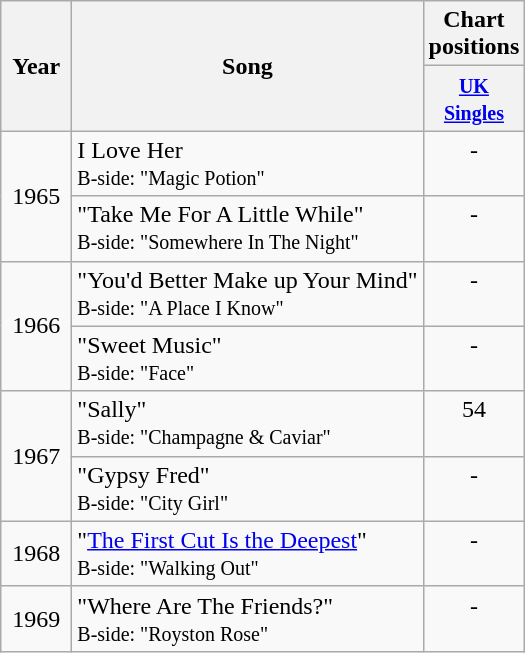<table class="wikitable">
<tr>
<th rowspan="2" align="center" width="40">Year</th>
<th rowspan="2" align="left">Song</th>
<th align="center">Chart positions</th>
</tr>
<tr>
<th align="center" valign="top" width="40"><small><a href='#'>UK Singles</a></small></th>
</tr>
<tr>
<td rowspan="2" align="center">1965</td>
<td align="left" valign="top">I Love Her<br><small>B-side: "Magic Potion"</small></td>
<td align="center" valign="top">-</td>
</tr>
<tr>
<td align="left" valign="top">"Take Me For A Little While"<br><small>B-side: "Somewhere In The Night"</small></td>
<td align="center" valign="top">-</td>
</tr>
<tr>
<td rowspan="2" align="center">1966</td>
<td align="left" valign="top">"You'd Better Make up Your Mind"<br><small>B-side: "A Place I Know"</small></td>
<td align="center" valign="top">-</td>
</tr>
<tr>
<td align="left" valign="top">"Sweet Music"<br><small>B-side: "Face"</small></td>
<td align="center" valign="top">-</td>
</tr>
<tr>
<td rowspan="2" align="center">1967</td>
<td align="left" valign="top">"Sally"<br><small>B-side: "Champagne & Caviar"</small></td>
<td align="center" valign="top">54</td>
</tr>
<tr>
<td align="left" valign="top">"Gypsy Fred"<br><small>B-side: "City Girl"</small></td>
<td align="center" valign="top">-</td>
</tr>
<tr>
<td align="center">1968</td>
<td align="left" valign="top">"<a href='#'>The First Cut Is the Deepest</a>"<br><small>B-side: "Walking Out"</small></td>
<td align="center" valign="top">-</td>
</tr>
<tr>
<td align="center">1969</td>
<td align="left" valign="top">"Where Are The Friends?"<br><small>B-side: "Royston Rose"</small></td>
<td align="center" valign="top">-</td>
</tr>
</table>
